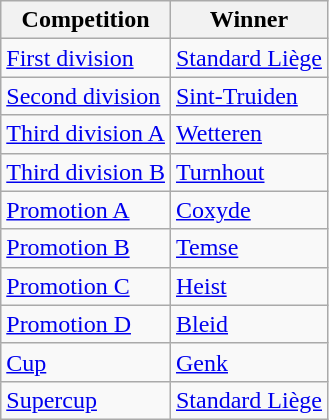<table class="wikitable">
<tr>
<th>Competition</th>
<th>Winner</th>
</tr>
<tr>
<td><a href='#'>First division</a></td>
<td><a href='#'>Standard Liège</a></td>
</tr>
<tr>
<td><a href='#'>Second division</a></td>
<td><a href='#'>Sint-Truiden</a></td>
</tr>
<tr>
<td><a href='#'>Third division A</a></td>
<td><a href='#'>Wetteren</a></td>
</tr>
<tr>
<td><a href='#'>Third division B</a></td>
<td><a href='#'>Turnhout</a></td>
</tr>
<tr>
<td><a href='#'>Promotion A</a></td>
<td><a href='#'>Coxyde</a></td>
</tr>
<tr>
<td><a href='#'>Promotion B</a></td>
<td><a href='#'>Temse</a></td>
</tr>
<tr>
<td><a href='#'>Promotion C</a></td>
<td><a href='#'>Heist</a></td>
</tr>
<tr>
<td><a href='#'>Promotion D</a></td>
<td><a href='#'>Bleid</a></td>
</tr>
<tr>
<td><a href='#'>Cup</a></td>
<td><a href='#'>Genk</a></td>
</tr>
<tr>
<td><a href='#'>Supercup</a></td>
<td><a href='#'>Standard Liège</a></td>
</tr>
</table>
